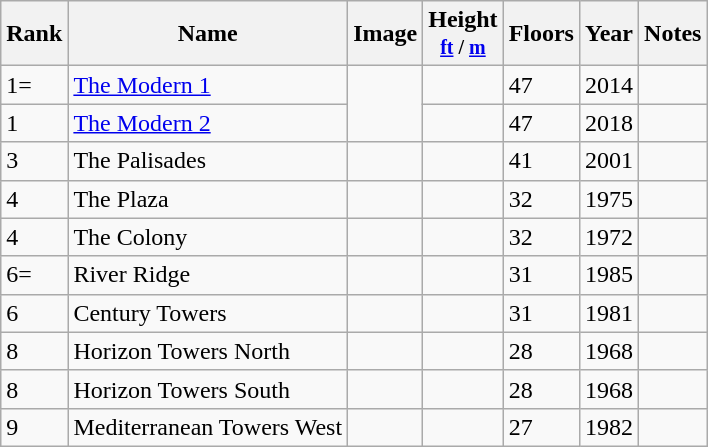<table class="wikitable sortable">
<tr>
<th>Rank</th>
<th>Name</th>
<th>Image</th>
<th>Height<br><small><a href='#'>ft</a> / <a href='#'>m</a></small></th>
<th>Floors</th>
<th>Year</th>
<th class="unsortable">Notes</th>
</tr>
<tr>
<td>1=</td>
<td><a href='#'>The Modern 1</a></td>
<td rowspan="2"></td>
<td></td>
<td>47</td>
<td>2014</td>
<td></td>
</tr>
<tr>
<td>1</td>
<td><a href='#'>The Modern 2</a></td>
<td></td>
<td>47</td>
<td>2018</td>
<td></td>
</tr>
<tr>
<td>3</td>
<td>The Palisades</td>
<td></td>
<td></td>
<td>41</td>
<td>2001</td>
<td></td>
</tr>
<tr>
<td>4</td>
<td>The Plaza</td>
<td></td>
<td></td>
<td>32</td>
<td>1975</td>
<td></td>
</tr>
<tr>
<td>4</td>
<td>The Colony</td>
<td></td>
<td></td>
<td>32</td>
<td>1972</td>
<td></td>
</tr>
<tr>
<td>6=</td>
<td>River Ridge</td>
<td></td>
<td></td>
<td>31</td>
<td>1985</td>
<td></td>
</tr>
<tr>
<td>6</td>
<td>Century Towers</td>
<td></td>
<td></td>
<td>31</td>
<td>1981</td>
<td></td>
</tr>
<tr>
<td>8</td>
<td>Horizon Towers North</td>
<td></td>
<td></td>
<td>28</td>
<td>1968</td>
<td></td>
</tr>
<tr>
<td>8</td>
<td>Horizon Towers South</td>
<td></td>
<td></td>
<td>28</td>
<td>1968</td>
<td></td>
</tr>
<tr>
<td>9</td>
<td>Mediterranean Towers West</td>
<td></td>
<td></td>
<td>27</td>
<td>1982</td>
<td></td>
</tr>
</table>
